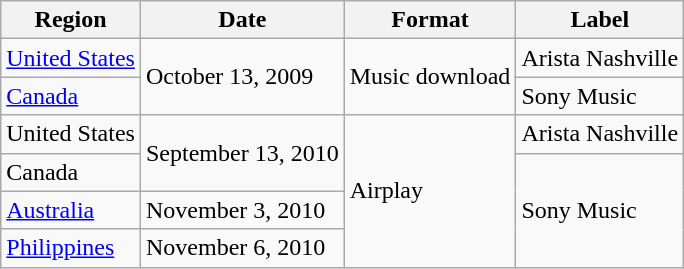<table class="wikitable">
<tr>
<th>Region</th>
<th>Date</th>
<th>Format</th>
<th>Label</th>
</tr>
<tr>
<td><a href='#'>United States</a></td>
<td rowspan="2">October 13, 2009</td>
<td rowspan="2">Music download</td>
<td>Arista Nashville</td>
</tr>
<tr>
<td><a href='#'>Canada</a></td>
<td>Sony Music</td>
</tr>
<tr>
<td>United States</td>
<td rowspan="2">September 13, 2010</td>
<td rowspan="4">Airplay</td>
<td>Arista Nashville</td>
</tr>
<tr>
<td>Canada</td>
<td rowspan="3">Sony Music</td>
</tr>
<tr>
<td><a href='#'>Australia</a></td>
<td>November 3, 2010</td>
</tr>
<tr>
<td><a href='#'>Philippines</a></td>
<td>November 6, 2010</td>
</tr>
</table>
